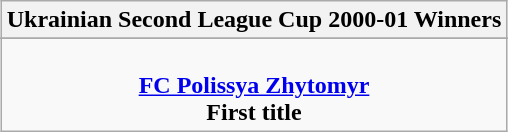<table class="wikitable" style="text-align: center; margin: 0 auto;">
<tr>
<th>Ukrainian Second League Cup 2000-01 Winners</th>
</tr>
<tr>
</tr>
<tr>
<td><br><strong><a href='#'>FC Polissya Zhytomyr</a></strong><br><strong>First title</strong></td>
</tr>
</table>
